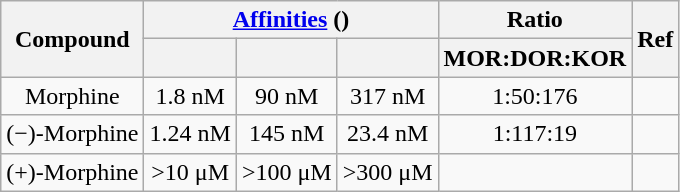<table class="wikitable floatright" style="text-align: center;">
<tr>
<th rowspan="2">Compound</th>
<th colspan="3"><a href='#'>Affinities</a> ()</th>
<th>Ratio</th>
<th rowspan="2">Ref</th>
</tr>
<tr>
<th></th>
<th></th>
<th></th>
<th>MOR:DOR:KOR</th>
</tr>
<tr>
<td>Morphine</td>
<td>1.8 nM</td>
<td>90 nM</td>
<td>317 nM</td>
<td>1:50:176</td>
<td></td>
</tr>
<tr>
<td>(−)-Morphine</td>
<td>1.24 nM</td>
<td>145 nM</td>
<td>23.4 nM</td>
<td>1:117:19</td>
<td></td>
</tr>
<tr>
<td>(+)-Morphine</td>
<td>>10 μM</td>
<td>>100 μM</td>
<td>>300 μM</td>
<td></td>
<td></td>
</tr>
</table>
